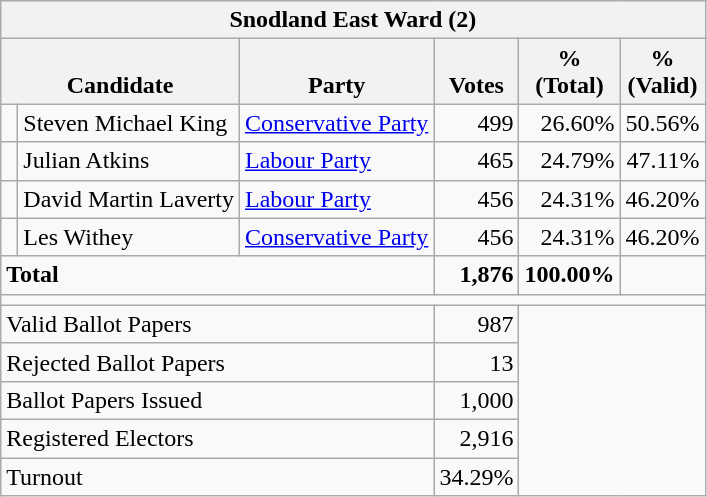<table class="wikitable" border="1" style="text-align:right; font-size:100%">
<tr>
<th align=center colspan=6>Snodland East Ward (2)</th>
</tr>
<tr>
<th valign=bottom align=left colspan=2>Candidate</th>
<th valign=bottom align=left>Party</th>
<th valign=bottom align=center>Votes</th>
<th align=center>%<br>(Total)</th>
<th align=center>%<br>(Valid)</th>
</tr>
<tr>
<td bgcolor=> </td>
<td align=left>Steven Michael King</td>
<td align=left><a href='#'>Conservative Party</a></td>
<td>499</td>
<td>26.60%</td>
<td>50.56%</td>
</tr>
<tr>
<td bgcolor=> </td>
<td align=left>Julian Atkins</td>
<td align=left><a href='#'>Labour Party</a></td>
<td>465</td>
<td>24.79%</td>
<td>47.11%</td>
</tr>
<tr>
<td bgcolor=> </td>
<td align=left>David Martin Laverty</td>
<td align=left><a href='#'>Labour Party</a></td>
<td>456</td>
<td>24.31%</td>
<td>46.20%</td>
</tr>
<tr>
<td bgcolor=> </td>
<td align=left>Les Withey</td>
<td align=left><a href='#'>Conservative Party</a></td>
<td>456</td>
<td>24.31%</td>
<td>46.20%</td>
</tr>
<tr>
<td align=left colspan=3><strong>Total</strong></td>
<td><strong>1,876</strong></td>
<td><strong>100.00%</strong></td>
<td></td>
</tr>
<tr>
<td align=left colspan=6></td>
</tr>
<tr>
<td align=left colspan=3>Valid Ballot Papers</td>
<td>987</td>
<td colspan=2 rowspan=5></td>
</tr>
<tr>
<td align=left colspan=3>Rejected Ballot Papers</td>
<td>13</td>
</tr>
<tr>
<td align=left colspan=3>Ballot Papers Issued</td>
<td>1,000</td>
</tr>
<tr>
<td align=left colspan=3>Registered Electors</td>
<td>2,916</td>
</tr>
<tr>
<td align=left colspan=3>Turnout</td>
<td>34.29%</td>
</tr>
</table>
